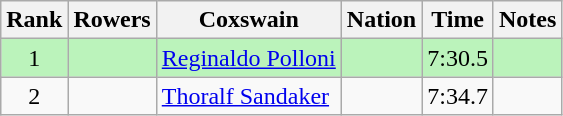<table class="wikitable sortable" style="text-align:center">
<tr>
<th>Rank</th>
<th>Rowers</th>
<th>Coxswain</th>
<th>Nation</th>
<th>Time</th>
<th>Notes</th>
</tr>
<tr bgcolor=bbf3bb>
<td>1</td>
<td align=left></td>
<td align=left><a href='#'>Reginaldo Polloni</a></td>
<td align=left></td>
<td>7:30.5</td>
<td></td>
</tr>
<tr>
<td>2</td>
<td align=left></td>
<td align=left><a href='#'>Thoralf Sandaker</a></td>
<td align=left></td>
<td>7:34.7</td>
<td></td>
</tr>
</table>
